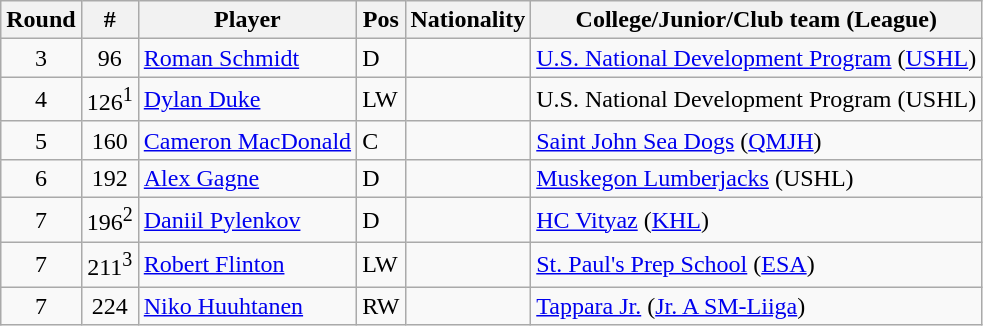<table class="wikitable">
<tr>
<th>Round</th>
<th>#</th>
<th>Player</th>
<th>Pos</th>
<th>Nationality</th>
<th>College/Junior/Club team (League)</th>
</tr>
<tr>
<td style="text-align:center;">3</td>
<td style="text-align:center;">96</td>
<td><a href='#'>Roman Schmidt</a></td>
<td>D</td>
<td></td>
<td><a href='#'>U.S. National Development Program</a> (<a href='#'>USHL</a>)</td>
</tr>
<tr>
<td style="text-align:center;">4</td>
<td style="text-align:center;">126<sup>1</sup></td>
<td><a href='#'>Dylan Duke</a></td>
<td>LW</td>
<td></td>
<td>U.S. National Development Program (USHL)</td>
</tr>
<tr>
<td style="text-align:center;">5</td>
<td style="text-align:center;">160</td>
<td><a href='#'>Cameron MacDonald</a></td>
<td>C</td>
<td></td>
<td><a href='#'>Saint John Sea Dogs</a> (<a href='#'>QMJH</a>)</td>
</tr>
<tr>
<td style="text-align:center;">6</td>
<td style="text-align:center;">192</td>
<td><a href='#'>Alex Gagne</a></td>
<td>D</td>
<td></td>
<td><a href='#'>Muskegon Lumberjacks</a> (USHL)</td>
</tr>
<tr>
<td style="text-align:center;">7</td>
<td style="text-align:center;">196<sup>2</sup></td>
<td><a href='#'>Daniil Pylenkov</a></td>
<td>D</td>
<td></td>
<td><a href='#'>HC Vityaz</a> (<a href='#'>KHL</a>)</td>
</tr>
<tr>
<td style="text-align:center;">7</td>
<td style="text-align:center;">211<sup>3</sup></td>
<td><a href='#'>Robert Flinton</a></td>
<td>LW</td>
<td></td>
<td><a href='#'>St. Paul's Prep School</a> (<a href='#'>ESA</a>)</td>
</tr>
<tr>
<td style="text-align:center;">7</td>
<td style="text-align:center;">224</td>
<td><a href='#'>Niko Huuhtanen</a></td>
<td>RW</td>
<td></td>
<td><a href='#'>Tappara Jr.</a> (<a href='#'>Jr. A SM-Liiga</a>)</td>
</tr>
</table>
